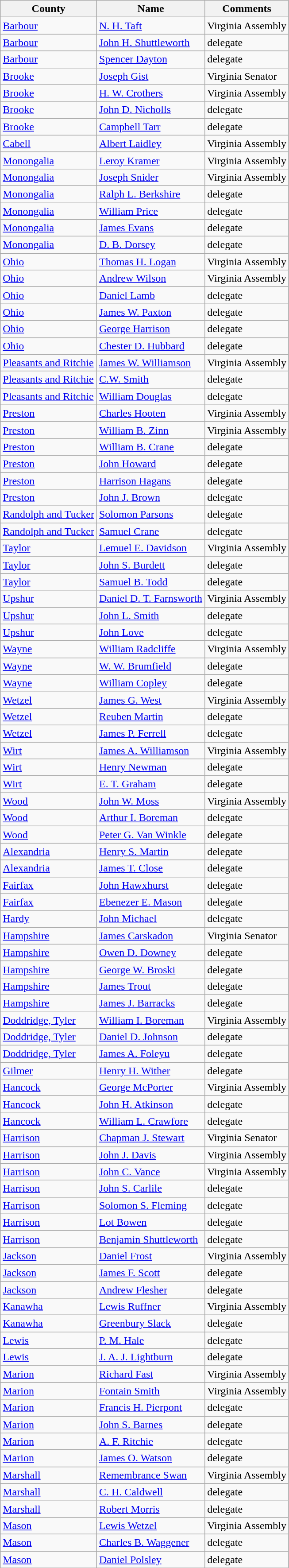<table class="wikitable sortable">
<tr>
<th scope="col">County</th>
<th scope="col">Name</th>
<th scope="col">Comments</th>
</tr>
<tr>
<td><a href='#'>Barbour</a></td>
<td><a href='#'>N. H. Taft</a></td>
<td>Virginia Assembly</td>
</tr>
<tr>
<td><a href='#'>Barbour</a></td>
<td><a href='#'>John H. Shuttleworth</a></td>
<td>delegate</td>
</tr>
<tr>
<td><a href='#'>Barbour</a></td>
<td><a href='#'>Spencer Dayton</a></td>
<td>delegate</td>
</tr>
<tr>
<td><a href='#'>Brooke</a></td>
<td><a href='#'>Joseph Gist</a></td>
<td>Virginia Senator</td>
</tr>
<tr>
<td><a href='#'>Brooke</a></td>
<td><a href='#'>H. W. Crothers</a></td>
<td>Virginia Assembly</td>
</tr>
<tr>
<td><a href='#'>Brooke</a></td>
<td><a href='#'>John D. Nicholls</a></td>
<td>delegate</td>
</tr>
<tr>
<td><a href='#'>Brooke</a></td>
<td><a href='#'>Campbell Tarr</a></td>
<td>delegate</td>
</tr>
<tr>
<td><a href='#'>Cabell</a></td>
<td><a href='#'>Albert Laidley</a></td>
<td>Virginia Assembly</td>
</tr>
<tr>
<td><a href='#'>Monongalia</a></td>
<td><a href='#'>Leroy Kramer</a></td>
<td>Virginia Assembly</td>
</tr>
<tr>
<td><a href='#'>Monongalia</a></td>
<td><a href='#'>Joseph Snider</a></td>
<td>Virginia Assembly</td>
</tr>
<tr>
<td><a href='#'> Monongalia</a></td>
<td><a href='#'>Ralph L. Berkshire</a></td>
<td>delegate</td>
</tr>
<tr>
<td><a href='#'> Monongalia</a></td>
<td><a href='#'>William Price</a></td>
<td>delegate</td>
</tr>
<tr>
<td><a href='#'> Monongalia</a></td>
<td><a href='#'>James Evans</a></td>
<td>delegate</td>
</tr>
<tr>
<td><a href='#'> Monongalia</a></td>
<td><a href='#'>D. B. Dorsey</a></td>
<td>delegate</td>
</tr>
<tr>
<td><a href='#'> Ohio</a></td>
<td><a href='#'>Thomas H. Logan</a></td>
<td>Virginia Assembly</td>
</tr>
<tr>
<td><a href='#'> Ohio</a></td>
<td><a href='#'>Andrew Wilson</a></td>
<td>Virginia Assembly</td>
</tr>
<tr>
<td><a href='#'> Ohio</a></td>
<td><a href='#'>Daniel Lamb</a></td>
<td>delegate</td>
</tr>
<tr>
<td><a href='#'> Ohio</a></td>
<td><a href='#'>James W. Paxton</a></td>
<td>delegate</td>
</tr>
<tr>
<td><a href='#'> Ohio</a></td>
<td><a href='#'>George Harrison</a></td>
<td>delegate</td>
</tr>
<tr>
<td><a href='#'> Ohio</a></td>
<td><a href='#'>Chester D. Hubbard</a></td>
<td>delegate</td>
</tr>
<tr>
<td><a href='#'> Pleasants and Ritchie</a></td>
<td><a href='#'>James W. Williamson</a></td>
<td>Virginia Assembly</td>
</tr>
<tr>
<td><a href='#'> Pleasants and Ritchie</a></td>
<td><a href='#'>C.W. Smith</a></td>
<td>delegate</td>
</tr>
<tr>
<td><a href='#'> Pleasants and Ritchie</a></td>
<td><a href='#'>William Douglas</a></td>
<td>delegate</td>
</tr>
<tr>
<td><a href='#'> Preston</a></td>
<td><a href='#'>Charles Hooten</a></td>
<td>Virginia Assembly</td>
</tr>
<tr>
<td><a href='#'> Preston</a></td>
<td><a href='#'>William B. Zinn</a></td>
<td>Virginia Assembly</td>
</tr>
<tr>
<td><a href='#'> Preston</a></td>
<td><a href='#'>William B. Crane</a></td>
<td>delegate</td>
</tr>
<tr>
<td><a href='#'> Preston</a></td>
<td><a href='#'>John Howard</a></td>
<td>delegate</td>
</tr>
<tr>
<td><a href='#'> Preston</a></td>
<td><a href='#'>Harrison Hagans</a></td>
<td>delegate</td>
</tr>
<tr>
<td><a href='#'> Preston</a></td>
<td><a href='#'>John J. Brown</a></td>
<td>delegate</td>
</tr>
<tr>
<td><a href='#'> Randolph and Tucker</a></td>
<td><a href='#'>Solomon Parsons</a></td>
<td>delegate</td>
</tr>
<tr>
<td><a href='#'> Randolph and Tucker</a></td>
<td><a href='#'>Samuel Crane</a></td>
<td>delegate</td>
</tr>
<tr>
<td><a href='#'> Taylor</a></td>
<td><a href='#'>Lemuel E. Davidson</a></td>
<td>Virginia Assembly</td>
</tr>
<tr>
<td><a href='#'> Taylor</a></td>
<td><a href='#'>John S. Burdett</a></td>
<td>delegate</td>
</tr>
<tr>
<td><a href='#'> Taylor</a></td>
<td><a href='#'>Samuel B. Todd</a></td>
<td>delegate</td>
</tr>
<tr>
<td><a href='#'> Upshur</a></td>
<td><a href='#'>Daniel D. T. Farnsworth</a></td>
<td>Virginia Assembly</td>
</tr>
<tr>
<td><a href='#'> Upshur</a></td>
<td><a href='#'>John L. Smith</a></td>
<td>delegate</td>
</tr>
<tr>
<td><a href='#'> Upshur</a></td>
<td><a href='#'>John Love</a></td>
<td>delegate</td>
</tr>
<tr>
<td><a href='#'> Wayne</a></td>
<td><a href='#'>William Radcliffe</a></td>
<td>Virginia Assembly</td>
</tr>
<tr>
<td><a href='#'> Wayne</a></td>
<td><a href='#'>W. W. Brumfield</a></td>
<td>delegate</td>
</tr>
<tr>
<td><a href='#'> Wayne</a></td>
<td><a href='#'>William Copley</a></td>
<td>delegate</td>
</tr>
<tr>
<td><a href='#'> Wetzel</a></td>
<td><a href='#'>James G. West</a></td>
<td>Virginia Assembly</td>
</tr>
<tr>
<td><a href='#'> Wetzel</a></td>
<td><a href='#'>Reuben Martin</a></td>
<td>delegate</td>
</tr>
<tr>
<td><a href='#'> Wetzel</a></td>
<td><a href='#'>James P. Ferrell</a></td>
<td>delegate</td>
</tr>
<tr>
<td><a href='#'> Wirt</a></td>
<td><a href='#'>James A. Williamson</a></td>
<td>Virginia Assembly</td>
</tr>
<tr>
<td><a href='#'> Wirt</a></td>
<td><a href='#'>Henry Newman</a></td>
<td>delegate</td>
</tr>
<tr>
<td><a href='#'> Wirt</a></td>
<td><a href='#'>E. T. Graham</a></td>
<td>delegate</td>
</tr>
<tr>
<td><a href='#'> Wood</a></td>
<td><a href='#'>John W. Moss</a></td>
<td>Virginia Assembly</td>
</tr>
<tr>
<td><a href='#'> Wood</a></td>
<td><a href='#'>Arthur I. Boreman</a></td>
<td>delegate</td>
</tr>
<tr>
<td><a href='#'> Wood</a></td>
<td><a href='#'>Peter G. Van Winkle</a></td>
<td>delegate</td>
</tr>
<tr>
<td><a href='#'> Alexandria</a></td>
<td><a href='#'>Henry S. Martin</a></td>
<td>delegate</td>
</tr>
<tr>
<td><a href='#'> Alexandria</a></td>
<td><a href='#'>James T. Close</a></td>
<td>delegate</td>
</tr>
<tr>
<td><a href='#'> Fairfax</a></td>
<td><a href='#'>John Hawxhurst</a></td>
<td>delegate</td>
</tr>
<tr>
<td><a href='#'> Fairfax</a></td>
<td><a href='#'>Ebenezer E. Mason</a></td>
<td>delegate</td>
</tr>
<tr>
<td><a href='#'> Hardy</a></td>
<td><a href='#'>John Michael</a></td>
<td>delegate</td>
</tr>
<tr>
<td><a href='#'> Hampshire</a></td>
<td><a href='#'>James Carskadon</a></td>
<td>Virginia Senator</td>
</tr>
<tr>
<td><a href='#'> Hampshire</a></td>
<td><a href='#'>Owen D. Downey</a></td>
<td>delegate</td>
</tr>
<tr>
<td><a href='#'> Hampshire</a></td>
<td><a href='#'>George W. Broski</a></td>
<td>delegate</td>
</tr>
<tr>
<td><a href='#'> Hampshire</a></td>
<td><a href='#'>James Trout</a></td>
<td>delegate</td>
</tr>
<tr>
<td><a href='#'> Hampshire</a></td>
<td><a href='#'>James J. Barracks</a></td>
<td>delegate</td>
</tr>
<tr>
<td><a href='#'> Doddridge, Tyler</a></td>
<td><a href='#'>William I. Boreman</a></td>
<td>Virginia Assembly</td>
</tr>
<tr>
<td><a href='#'> Doddridge, Tyler</a></td>
<td><a href='#'>Daniel D. Johnson</a></td>
<td>delegate</td>
</tr>
<tr>
<td><a href='#'> Doddridge, Tyler</a></td>
<td><a href='#'>James A. Foleyu</a></td>
<td>delegate</td>
</tr>
<tr>
<td><a href='#'> Gilmer</a></td>
<td><a href='#'>Henry H. Wither</a></td>
<td>delegate</td>
</tr>
<tr>
<td><a href='#'> Hancock</a></td>
<td><a href='#'>George McPorter</a></td>
<td>Virginia Assembly</td>
</tr>
<tr>
<td><a href='#'> Hancock</a></td>
<td><a href='#'>John H. Atkinson</a></td>
<td>delegate</td>
</tr>
<tr>
<td><a href='#'> Hancock</a></td>
<td><a href='#'>William L. Crawfore</a></td>
<td>delegate</td>
</tr>
<tr>
<td><a href='#'> Harrison</a></td>
<td><a href='#'>Chapman J. Stewart</a></td>
<td>Virginia Senator</td>
</tr>
<tr>
<td><a href='#'> Harrison</a></td>
<td><a href='#'>John J. Davis</a></td>
<td>Virginia Assembly</td>
</tr>
<tr>
<td><a href='#'> Harrison</a></td>
<td><a href='#'>John C. Vance</a></td>
<td>Virginia Assembly</td>
</tr>
<tr>
<td><a href='#'> Harrison</a></td>
<td><a href='#'>John S. Carlile</a></td>
<td>delegate</td>
</tr>
<tr>
<td><a href='#'> Harrison</a></td>
<td><a href='#'>Solomon S. Fleming</a></td>
<td>delegate</td>
</tr>
<tr>
<td><a href='#'> Harrison</a></td>
<td><a href='#'>Lot Bowen</a></td>
<td>delegate</td>
</tr>
<tr>
<td><a href='#'> Harrison</a></td>
<td><a href='#'>Benjamin Shuttleworth</a></td>
<td>delegate</td>
</tr>
<tr>
<td><a href='#'> Jackson</a></td>
<td><a href='#'>Daniel Frost</a></td>
<td>Virginia Assembly</td>
</tr>
<tr>
<td><a href='#'> Jackson</a></td>
<td><a href='#'>James F. Scott</a></td>
<td>delegate</td>
</tr>
<tr>
<td><a href='#'> Jackson</a></td>
<td><a href='#'>Andrew Flesher</a></td>
<td>delegate</td>
</tr>
<tr>
<td><a href='#'> Kanawha</a></td>
<td><a href='#'>Lewis Ruffner</a></td>
<td>Virginia Assembly</td>
</tr>
<tr>
<td><a href='#'> Kanawha</a></td>
<td><a href='#'>Greenbury Slack</a></td>
<td>delegate</td>
</tr>
<tr>
<td><a href='#'> Lewis</a></td>
<td><a href='#'>P. M. Hale</a></td>
<td>delegate</td>
</tr>
<tr>
<td><a href='#'> Lewis</a></td>
<td><a href='#'>J. A. J. Lightburn</a></td>
<td>delegate</td>
</tr>
<tr>
<td><a href='#'> Marion</a></td>
<td><a href='#'>Richard Fast</a></td>
<td>Virginia Assembly</td>
</tr>
<tr>
<td><a href='#'> Marion</a></td>
<td><a href='#'>Fontain Smith</a></td>
<td>Virginia Assembly</td>
</tr>
<tr>
<td><a href='#'> Marion</a></td>
<td><a href='#'>Francis H. Pierpont</a></td>
<td>delegate</td>
</tr>
<tr>
<td><a href='#'> Marion</a></td>
<td><a href='#'>John S. Barnes</a></td>
<td>delegate</td>
</tr>
<tr>
<td><a href='#'> Marion</a></td>
<td><a href='#'>A. F. Ritchie</a></td>
<td>delegate</td>
</tr>
<tr>
<td><a href='#'> Marion</a></td>
<td><a href='#'>James O. Watson</a></td>
<td>delegate</td>
</tr>
<tr>
<td><a href='#'> Marshall</a></td>
<td><a href='#'>Remembrance Swan</a></td>
<td>Virginia Assembly</td>
</tr>
<tr>
<td><a href='#'> Marshall</a></td>
<td><a href='#'>C. H. Caldwell</a></td>
<td>delegate</td>
</tr>
<tr>
<td><a href='#'> Marshall</a></td>
<td><a href='#'>Robert Morris</a></td>
<td>delegate</td>
</tr>
<tr>
<td><a href='#'> Mason</a></td>
<td><a href='#'>Lewis Wetzel</a></td>
<td>Virginia Assembly</td>
</tr>
<tr>
<td><a href='#'> Mason</a></td>
<td><a href='#'>Charles B. Waggener</a></td>
<td>delegate</td>
</tr>
<tr>
<td><a href='#'> Mason</a></td>
<td><a href='#'>Daniel Polsley</a></td>
<td>delegate</td>
</tr>
</table>
